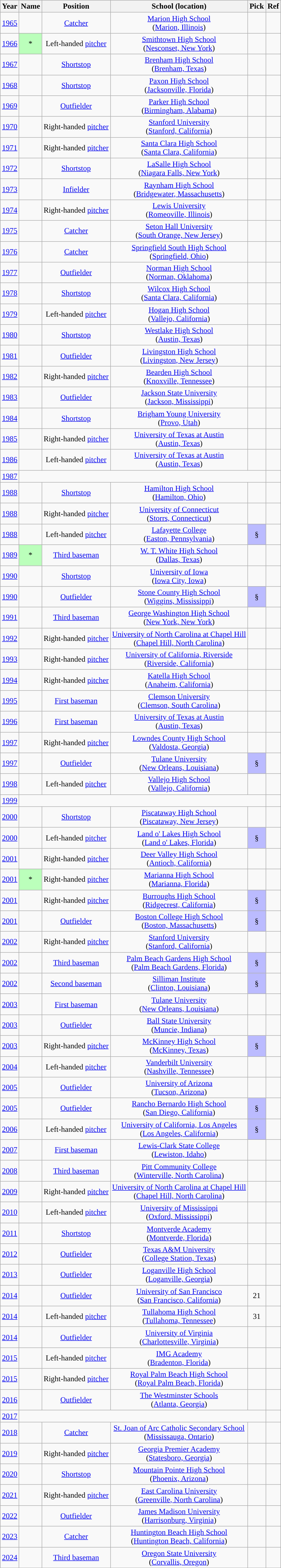<table class="wikitable sortable" style="text-align:center;">
<tr>
<th>Year</th>
<th>Name</th>
<th>Position</th>
<th class="unsortable">School (location)</th>
<th>Pick</th>
<th class="unsortable">Ref</th>
</tr>
<tr>
<td><a href='#'>1965</a></td>
<td></td>
<td><a href='#'>Catcher</a></td>
<td><a href='#'>Marion High School</a><br>(<a href='#'>Marion, Illinois</a>)</td>
<td></td>
<td></td>
</tr>
<tr>
<td><a href='#'>1966</a></td>
<td style="background:#bfb;">*</td>
<td>Left-handed <a href='#'>pitcher</a></td>
<td><a href='#'>Smithtown High School</a><br>(<a href='#'>Nesconset, New York</a>)</td>
<td></td>
<td></td>
</tr>
<tr>
<td><a href='#'>1967</a></td>
<td></td>
<td><a href='#'>Shortstop</a></td>
<td><a href='#'>Brenham High School</a><br>(<a href='#'>Brenham, Texas</a>)</td>
<td></td>
<td></td>
</tr>
<tr>
<td><a href='#'>1968</a></td>
<td></td>
<td><a href='#'>Shortstop</a></td>
<td><a href='#'>Paxon High School</a><br>(<a href='#'>Jacksonville, Florida</a>)</td>
<td></td>
<td></td>
</tr>
<tr>
<td><a href='#'>1969</a></td>
<td></td>
<td><a href='#'>Outfielder</a></td>
<td><a href='#'>Parker High School</a><br>(<a href='#'>Birmingham, Alabama</a>)</td>
<td></td>
<td></td>
</tr>
<tr>
<td><a href='#'>1970</a></td>
<td></td>
<td>Right-handed <a href='#'>pitcher</a></td>
<td><a href='#'>Stanford University</a><br>(<a href='#'>Stanford, California</a>)</td>
<td></td>
<td></td>
</tr>
<tr>
<td><a href='#'>1971</a></td>
<td></td>
<td>Right-handed <a href='#'>pitcher</a></td>
<td><a href='#'>Santa Clara High School</a><br>(<a href='#'>Santa Clara, California</a>)</td>
<td></td>
<td></td>
</tr>
<tr>
<td><a href='#'>1972</a></td>
<td></td>
<td><a href='#'>Shortstop</a></td>
<td><a href='#'>LaSalle High School</a><br>(<a href='#'>Niagara Falls, New York</a>)</td>
<td></td>
<td></td>
</tr>
<tr>
<td><a href='#'>1973</a></td>
<td></td>
<td><a href='#'>Infielder</a></td>
<td><a href='#'>Raynham High School</a><br>(<a href='#'>Bridgewater, Massachusetts</a>)</td>
<td></td>
<td></td>
</tr>
<tr>
<td><a href='#'>1974</a></td>
<td></td>
<td>Right-handed <a href='#'>pitcher</a></td>
<td><a href='#'>Lewis University</a><br>(<a href='#'>Romeoville, Illinois</a>)</td>
<td></td>
<td></td>
</tr>
<tr>
<td><a href='#'>1975</a></td>
<td></td>
<td><a href='#'>Catcher</a></td>
<td><a href='#'>Seton Hall University</a><br>(<a href='#'>South Orange, New Jersey</a>)</td>
<td></td>
<td></td>
</tr>
<tr>
<td><a href='#'>1976</a></td>
<td></td>
<td><a href='#'>Catcher</a></td>
<td><a href='#'>Springfield South High School</a><br>(<a href='#'>Springfield, Ohio</a>)</td>
<td></td>
<td></td>
</tr>
<tr>
<td><a href='#'>1977</a></td>
<td></td>
<td><a href='#'>Outfielder</a></td>
<td><a href='#'>Norman High School</a><br>(<a href='#'>Norman, Oklahoma</a>)</td>
<td></td>
<td></td>
</tr>
<tr>
<td><a href='#'>1978</a></td>
<td></td>
<td><a href='#'>Shortstop</a></td>
<td><a href='#'>Wilcox High School</a><br>(<a href='#'>Santa Clara, California</a>)</td>
<td></td>
<td></td>
</tr>
<tr>
<td><a href='#'>1979</a></td>
<td></td>
<td>Left-handed <a href='#'>pitcher</a></td>
<td><a href='#'>Hogan High School</a><br>(<a href='#'>Vallejo, California</a>)</td>
<td></td>
<td></td>
</tr>
<tr>
<td><a href='#'>1980</a></td>
<td></td>
<td><a href='#'>Shortstop</a></td>
<td><a href='#'>Westlake High School</a><br>(<a href='#'>Austin, Texas</a>)</td>
<td></td>
<td></td>
</tr>
<tr>
<td><a href='#'>1981</a></td>
<td></td>
<td><a href='#'>Outfielder</a></td>
<td><a href='#'>Livingston High School</a><br>(<a href='#'>Livingston, New Jersey</a>)</td>
<td></td>
<td></td>
</tr>
<tr>
<td><a href='#'>1982</a></td>
<td></td>
<td>Right-handed <a href='#'>pitcher</a></td>
<td><a href='#'>Bearden High School</a><br>(<a href='#'>Knoxville, Tennessee</a>)</td>
<td></td>
<td></td>
</tr>
<tr>
<td><a href='#'>1983</a></td>
<td></td>
<td><a href='#'>Outfielder</a></td>
<td><a href='#'>Jackson State University</a><br>(<a href='#'>Jackson, Mississippi</a>)</td>
<td></td>
<td></td>
</tr>
<tr>
<td><a href='#'>1984</a></td>
<td></td>
<td><a href='#'>Shortstop</a></td>
<td><a href='#'>Brigham Young University</a><br>(<a href='#'>Provo, Utah</a>)</td>
<td></td>
<td></td>
</tr>
<tr>
<td><a href='#'>1985</a></td>
<td></td>
<td>Right-handed <a href='#'>pitcher</a></td>
<td><a href='#'>University of Texas at Austin</a><br>(<a href='#'>Austin, Texas</a>)</td>
<td></td>
<td></td>
</tr>
<tr>
<td><a href='#'>1986</a></td>
<td></td>
<td>Left-handed <a href='#'>pitcher</a></td>
<td><a href='#'>University of Texas at Austin</a><br>(<a href='#'>Austin, Texas</a>)</td>
<td></td>
<td></td>
</tr>
<tr>
<td><a href='#'>1987</a></td>
<td colspan="4"></td>
<td></td>
</tr>
<tr>
<td><a href='#'>1988</a></td>
<td></td>
<td><a href='#'>Shortstop</a></td>
<td><a href='#'>Hamilton High School</a><br>(<a href='#'>Hamilton, Ohio</a>)</td>
<td></td>
<td></td>
</tr>
<tr>
<td><a href='#'>1988</a></td>
<td></td>
<td>Right-handed <a href='#'>pitcher</a></td>
<td><a href='#'>University of Connecticut</a><br>(<a href='#'>Storrs, Connecticut</a>)</td>
<td></td>
<td></td>
</tr>
<tr>
<td><a href='#'>1988</a></td>
<td></td>
<td>Left-handed <a href='#'>pitcher</a></td>
<td><a href='#'>Lafayette College</a><br>(<a href='#'>Easton, Pennsylvania</a>)</td>
<td style="background:#bbf;">§</td>
<td></td>
</tr>
<tr>
<td><a href='#'>1989</a></td>
<td style="background:#bfb;">*</td>
<td><a href='#'>Third baseman</a></td>
<td><a href='#'>W. T. White High School</a><br>(<a href='#'>Dallas, Texas</a>)</td>
<td></td>
<td></td>
</tr>
<tr>
<td><a href='#'>1990</a></td>
<td></td>
<td><a href='#'>Shortstop</a></td>
<td><a href='#'>University of Iowa</a><br>(<a href='#'>Iowa City, Iowa</a>)</td>
<td></td>
<td></td>
</tr>
<tr>
<td><a href='#'>1990</a></td>
<td></td>
<td><a href='#'>Outfielder</a></td>
<td><a href='#'>Stone County High School</a><br>(<a href='#'>Wiggins, Mississippi</a>)</td>
<td style="background:#bbf;">§</td>
<td></td>
</tr>
<tr>
<td><a href='#'>1991</a></td>
<td></td>
<td><a href='#'>Third baseman</a></td>
<td><a href='#'>George Washington High School</a><br>(<a href='#'>New York, New York</a>)</td>
<td></td>
<td></td>
</tr>
<tr>
<td><a href='#'>1992</a></td>
<td></td>
<td>Right-handed <a href='#'>pitcher</a></td>
<td><a href='#'>University of North Carolina at Chapel Hill</a><br>(<a href='#'>Chapel Hill, North Carolina</a>)</td>
<td></td>
<td></td>
</tr>
<tr>
<td><a href='#'>1993</a></td>
<td></td>
<td>Right-handed <a href='#'>pitcher</a></td>
<td><a href='#'>University of California, Riverside</a><br>(<a href='#'>Riverside, California</a>)</td>
<td></td>
<td></td>
</tr>
<tr>
<td><a href='#'>1994</a></td>
<td></td>
<td>Right-handed <a href='#'>pitcher</a></td>
<td><a href='#'>Katella High School</a><br>(<a href='#'>Anaheim, California</a>)</td>
<td></td>
<td></td>
</tr>
<tr>
<td><a href='#'>1995</a></td>
<td></td>
<td><a href='#'>First baseman</a></td>
<td><a href='#'>Clemson University</a><br>(<a href='#'>Clemson, South Carolina</a>)</td>
<td></td>
<td></td>
</tr>
<tr>
<td><a href='#'>1996</a></td>
<td></td>
<td><a href='#'>First baseman</a></td>
<td><a href='#'>University of Texas at Austin</a><br>(<a href='#'>Austin, Texas</a>)</td>
<td></td>
<td></td>
</tr>
<tr>
<td><a href='#'>1997</a></td>
<td></td>
<td>Right-handed <a href='#'>pitcher</a></td>
<td><a href='#'>Lowndes County High School</a><br>(<a href='#'>Valdosta, Georgia</a>)</td>
<td></td>
<td></td>
</tr>
<tr>
<td><a href='#'>1997</a></td>
<td></td>
<td><a href='#'>Outfielder</a></td>
<td><a href='#'>Tulane University</a><br>(<a href='#'>New Orleans, Louisiana</a>)</td>
<td style="background:#bbf;">§</td>
<td></td>
</tr>
<tr>
<td><a href='#'>1998</a></td>
<td></td>
<td>Left-handed <a href='#'>pitcher</a></td>
<td><a href='#'>Vallejo High School</a><br>(<a href='#'>Vallejo, California</a>)</td>
<td></td>
<td></td>
</tr>
<tr>
<td><a href='#'>1999</a></td>
<td colspan="4"></td>
<td></td>
</tr>
<tr>
<td><a href='#'>2000</a></td>
<td></td>
<td><a href='#'>Shortstop</a></td>
<td><a href='#'>Piscataway High School</a><br>(<a href='#'>Piscataway, New Jersey</a>)</td>
<td></td>
<td></td>
</tr>
<tr>
<td><a href='#'>2000</a></td>
<td></td>
<td>Left-handed <a href='#'>pitcher</a></td>
<td><a href='#'>Land o' Lakes High School</a><br>(<a href='#'>Land o' Lakes, Florida</a>)</td>
<td style="background:#bbf;">§</td>
<td></td>
</tr>
<tr>
<td><a href='#'>2001</a></td>
<td></td>
<td>Right-handed <a href='#'>pitcher</a></td>
<td><a href='#'>Deer Valley High School</a><br>(<a href='#'>Antioch, California</a>)</td>
<td></td>
<td></td>
</tr>
<tr>
<td><a href='#'>2001</a></td>
<td style="background:#bfb;">*</td>
<td>Right-handed <a href='#'>pitcher</a></td>
<td><a href='#'>Marianna High School</a><br>(<a href='#'>Marianna, Florida</a>)</td>
<td></td>
<td></td>
</tr>
<tr>
<td><a href='#'>2001</a></td>
<td></td>
<td>Right-handed <a href='#'>pitcher</a></td>
<td><a href='#'>Burroughs High School</a><br>(<a href='#'>Ridgecrest, California</a>)</td>
<td style="background:#bbf;">§</td>
<td></td>
</tr>
<tr>
<td><a href='#'>2001</a></td>
<td></td>
<td><a href='#'>Outfielder</a></td>
<td><a href='#'>Boston College High School</a><br>(<a href='#'>Boston, Massachusetts</a>)</td>
<td style="background:#bbf;">§</td>
<td></td>
</tr>
<tr>
<td><a href='#'>2002</a></td>
<td></td>
<td>Right-handed <a href='#'>pitcher</a></td>
<td><a href='#'>Stanford University</a><br>(<a href='#'>Stanford, California</a>)</td>
<td></td>
<td></td>
</tr>
<tr>
<td><a href='#'>2002</a></td>
<td></td>
<td><a href='#'>Third baseman</a></td>
<td><a href='#'>Palm Beach Gardens High School</a><br>(<a href='#'>Palm Beach Gardens, Florida</a>)</td>
<td style="background:#bbf;">§</td>
<td></td>
</tr>
<tr>
<td><a href='#'>2002</a></td>
<td></td>
<td><a href='#'>Second baseman</a></td>
<td><a href='#'>Silliman Institute</a><br>(<a href='#'>Clinton, Louisiana</a>)</td>
<td style="background:#bbf;">§</td>
<td></td>
</tr>
<tr>
<td><a href='#'>2003</a></td>
<td></td>
<td><a href='#'>First baseman</a></td>
<td><a href='#'>Tulane University</a><br>(<a href='#'>New Orleans, Louisiana</a>)</td>
<td></td>
<td></td>
</tr>
<tr>
<td><a href='#'>2003</a></td>
<td></td>
<td><a href='#'>Outfielder</a></td>
<td><a href='#'>Ball State University</a><br>(<a href='#'>Muncie, Indiana</a>)</td>
<td></td>
<td></td>
</tr>
<tr>
<td><a href='#'>2003</a></td>
<td></td>
<td>Right-handed <a href='#'>pitcher</a></td>
<td><a href='#'>McKinney High School</a><br>(<a href='#'>McKinney, Texas</a>)</td>
<td style="background:#bbf;">§</td>
<td></td>
</tr>
<tr>
<td><a href='#'>2004</a></td>
<td></td>
<td>Left-handed <a href='#'>pitcher</a></td>
<td><a href='#'>Vanderbilt University</a><br>(<a href='#'>Nashville, Tennessee</a>)</td>
<td></td>
<td></td>
</tr>
<tr>
<td><a href='#'>2005</a></td>
<td></td>
<td><a href='#'>Outfielder</a></td>
<td><a href='#'>University of Arizona</a><br>(<a href='#'>Tucson, Arizona</a>)</td>
<td></td>
<td></td>
</tr>
<tr>
<td><a href='#'>2005</a></td>
<td></td>
<td><a href='#'>Outfielder</a></td>
<td><a href='#'>Rancho Bernardo High School</a><br>(<a href='#'>San Diego, California</a>)</td>
<td style="background:#bbf;">§</td>
<td></td>
</tr>
<tr>
<td><a href='#'>2006</a></td>
<td></td>
<td>Left-handed <a href='#'>pitcher</a></td>
<td><a href='#'>University of California, Los Angeles</a><br>(<a href='#'>Los Angeles, California</a>)</td>
<td style="background:#bbf;">§</td>
<td></td>
</tr>
<tr>
<td><a href='#'>2007</a></td>
<td></td>
<td><a href='#'>First baseman</a></td>
<td><a href='#'>Lewis-Clark State College</a><br>(<a href='#'>Lewiston, Idaho</a>)</td>
<td></td>
<td></td>
</tr>
<tr>
<td><a href='#'>2008</a></td>
<td></td>
<td><a href='#'>Third baseman</a></td>
<td><a href='#'>Pitt Community College</a><br>(<a href='#'>Winterville, North Carolina</a>)</td>
<td></td>
<td></td>
</tr>
<tr>
<td><a href='#'>2009</a></td>
<td></td>
<td>Right-handed <a href='#'>pitcher</a></td>
<td><a href='#'>University of North Carolina at Chapel Hill</a><br>(<a href='#'>Chapel Hill, North Carolina</a>)</td>
<td></td>
<td></td>
</tr>
<tr>
<td><a href='#'>2010</a></td>
<td></td>
<td>Left-handed <a href='#'>pitcher</a></td>
<td><a href='#'>University of Mississippi</a><br>(<a href='#'>Oxford, Mississippi</a>)</td>
<td></td>
<td></td>
</tr>
<tr>
<td><a href='#'>2011</a></td>
<td></td>
<td><a href='#'>Shortstop</a></td>
<td><a href='#'>Montverde Academy</a><br>(<a href='#'>Montverde, Florida</a>)</td>
<td></td>
<td></td>
</tr>
<tr>
<td><a href='#'>2012</a></td>
<td></td>
<td><a href='#'>Outfielder</a></td>
<td><a href='#'>Texas A&M University</a><br>(<a href='#'>College Station, Texas</a>)</td>
<td></td>
<td></td>
</tr>
<tr>
<td><a href='#'>2013</a></td>
<td></td>
<td><a href='#'>Outfielder</a></td>
<td><a href='#'>Loganville High School</a><br>(<a href='#'>Loganville, Georgia</a>)</td>
<td></td>
<td></td>
</tr>
<tr>
<td><a href='#'>2014</a></td>
<td></td>
<td><a href='#'>Outfielder</a></td>
<td><a href='#'>University of San Francisco</a><br>(<a href='#'>San Francisco, California</a>)</td>
<td>21</td>
<td></td>
</tr>
<tr>
<td><a href='#'>2014</a></td>
<td></td>
<td>Left-handed <a href='#'>pitcher</a></td>
<td><a href='#'>Tullahoma High School</a><br>(<a href='#'>Tullahoma, Tennessee</a>)</td>
<td>31</td>
<td></td>
</tr>
<tr>
<td><a href='#'>2014</a></td>
<td></td>
<td><a href='#'>Outfielder</a></td>
<td><a href='#'>University of Virginia</a><br>(<a href='#'>Charlottesville, Virginia</a>)</td>
<td></td>
<td></td>
</tr>
<tr>
<td><a href='#'>2015</a></td>
<td></td>
<td>Left-handed <a href='#'>pitcher</a></td>
<td><a href='#'>IMG Academy</a><br>(<a href='#'>Bradenton, Florida</a>)</td>
<td></td>
<td></td>
</tr>
<tr>
<td><a href='#'>2015</a></td>
<td></td>
<td>Right-handed <a href='#'>pitcher</a></td>
<td><a href='#'>Royal Palm Beach High School</a><br>(<a href='#'>Royal Palm Beach, Florida</a>)</td>
<td></td>
<td></td>
</tr>
<tr>
<td><a href='#'>2016</a></td>
<td></td>
<td><a href='#'>Outfielder</a></td>
<td><a href='#'>The Westminster Schools</a><br>(<a href='#'>Atlanta, Georgia</a>)</td>
<td></td>
<td></td>
</tr>
<tr>
<td><a href='#'>2017</a></td>
<td colspan="4"></td>
<td></td>
</tr>
<tr>
<td><a href='#'>2018</a></td>
<td></td>
<td><a href='#'>Catcher</a></td>
<td><a href='#'>St. Joan of Arc Catholic Secondary School</a><br>(<a href='#'>Mississauga, Ontario</a>)</td>
<td></td>
<td></td>
</tr>
<tr>
<td><a href='#'>2019</a></td>
<td></td>
<td>Right-handed <a href='#'>pitcher</a></td>
<td><a href='#'>Georgia Premier Academy</a><br>(<a href='#'>Statesboro, Georgia</a>)</td>
<td></td>
<td></td>
</tr>
<tr>
<td><a href='#'>2020</a></td>
<td></td>
<td><a href='#'>Shortstop</a></td>
<td><a href='#'>Mountain Pointe High School</a><br>(<a href='#'>Phoenix, Arizona</a>)</td>
<td></td>
<td></td>
</tr>
<tr>
<td><a href='#'>2021</a></td>
<td></td>
<td>Right-handed <a href='#'>pitcher</a></td>
<td><a href='#'>East Carolina University</a><br>(<a href='#'>Greenville, North Carolina</a>)</td>
<td></td>
<td></td>
</tr>
<tr>
<td><a href='#'>2022</a></td>
<td></td>
<td><a href='#'>Outfielder</a></td>
<td><a href='#'>James Madison University</a><br>(<a href='#'>Harrisonburg, Virginia</a>)</td>
<td></td>
<td></td>
</tr>
<tr>
<td><a href='#'>2023</a></td>
<td></td>
<td><a href='#'>Catcher</a></td>
<td><a href='#'>Huntington Beach High School</a><br>(<a href='#'>Huntington Beach, California</a>)</td>
<td></td>
<td></td>
</tr>
<tr>
<td><a href='#'>2024</a></td>
<td></td>
<td><a href='#'>Third baseman</a></td>
<td><a href='#'>Oregon State University</a><br>(<a href='#'>Corvallis, Oregon</a>)</td>
<td></td>
</tr>
</table>
